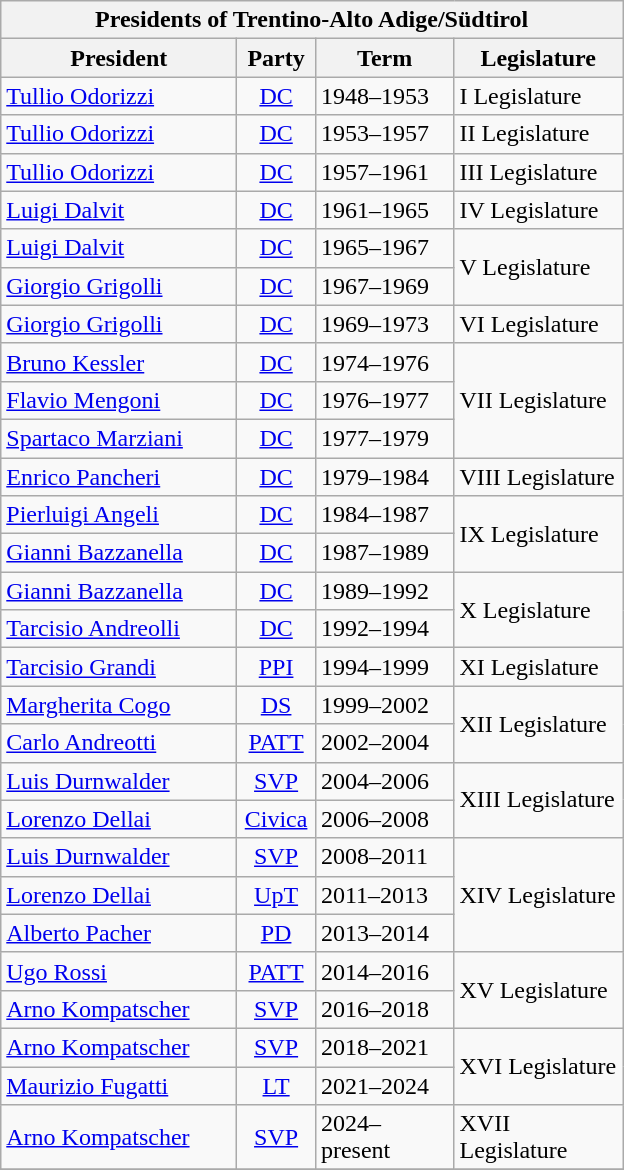<table class="wikitable">
<tr>
<th colspan=4>Presidents of Trentino-Alto Adige/Südtirol</th>
</tr>
<tr>
<th width=150 align="left">President</th>
<th width=45 align="center">Party</th>
<th width=85 align="left">Term</th>
<th width=105 align="left">Legislature</th>
</tr>
<tr>
<td><a href='#'>Tullio Odorizzi</a></td>
<td align="center"><a href='#'>DC</a></td>
<td>1948–1953</td>
<td>I Legislature</td>
</tr>
<tr>
<td><a href='#'>Tullio Odorizzi</a></td>
<td align="center"><a href='#'>DC</a></td>
<td>1953–1957</td>
<td>II Legislature</td>
</tr>
<tr>
<td><a href='#'>Tullio Odorizzi</a></td>
<td align="center"><a href='#'>DC</a></td>
<td>1957–1961</td>
<td>III Legislature</td>
</tr>
<tr>
<td><a href='#'>Luigi Dalvit</a></td>
<td align="center"><a href='#'>DC</a></td>
<td>1961–1965</td>
<td>IV Legislature</td>
</tr>
<tr>
<td><a href='#'>Luigi Dalvit</a></td>
<td align="center"><a href='#'>DC</a></td>
<td>1965–1967</td>
<td rowspan=2>V Legislature</td>
</tr>
<tr>
<td><a href='#'>Giorgio Grigolli</a></td>
<td align="center"><a href='#'>DC</a></td>
<td>1967–1969</td>
</tr>
<tr>
<td><a href='#'>Giorgio Grigolli</a></td>
<td align="center"><a href='#'>DC</a></td>
<td>1969–1973</td>
<td>VI Legislature</td>
</tr>
<tr>
<td><a href='#'>Bruno Kessler</a></td>
<td align="center"><a href='#'>DC</a></td>
<td>1974–1976</td>
<td rowspan=3>VII Legislature</td>
</tr>
<tr>
<td><a href='#'>Flavio Mengoni</a></td>
<td align="center"><a href='#'>DC</a></td>
<td>1976–1977</td>
</tr>
<tr>
<td><a href='#'>Spartaco Marziani</a></td>
<td align="center"><a href='#'>DC</a></td>
<td>1977–1979</td>
</tr>
<tr>
<td><a href='#'>Enrico Pancheri</a></td>
<td align="center"><a href='#'>DC</a></td>
<td>1979–1984</td>
<td>VIII Legislature</td>
</tr>
<tr>
<td><a href='#'>Pierluigi Angeli</a></td>
<td align="center"><a href='#'>DC</a></td>
<td>1984–1987</td>
<td rowspan=2>IX Legislature</td>
</tr>
<tr>
<td><a href='#'>Gianni Bazzanella</a></td>
<td align="center"><a href='#'>DC</a></td>
<td>1987–1989</td>
</tr>
<tr>
<td><a href='#'>Gianni Bazzanella</a></td>
<td align="center"><a href='#'>DC</a></td>
<td>1989–1992</td>
<td rowspan=2>X Legislature</td>
</tr>
<tr>
<td><a href='#'>Tarcisio Andreolli</a></td>
<td align="center"><a href='#'>DC</a></td>
<td>1992–1994</td>
</tr>
<tr>
<td><a href='#'>Tarcisio Grandi</a></td>
<td align="center"><a href='#'>PPI</a></td>
<td>1994–1999</td>
<td>XI Legislature</td>
</tr>
<tr>
<td><a href='#'>Margherita Cogo</a></td>
<td align="center"><a href='#'>DS</a></td>
<td>1999–2002</td>
<td rowspan=2>XII Legislature</td>
</tr>
<tr>
<td><a href='#'>Carlo Andreotti</a></td>
<td align="center"><a href='#'>PATT</a></td>
<td>2002–2004</td>
</tr>
<tr>
<td><a href='#'>Luis Durnwalder</a></td>
<td align="center"><a href='#'>SVP</a></td>
<td>2004–2006</td>
<td rowspan=2>XIII Legislature</td>
</tr>
<tr>
<td><a href='#'>Lorenzo Dellai</a></td>
<td align="center"><a href='#'>Civica</a></td>
<td>2006–2008</td>
</tr>
<tr>
<td><a href='#'>Luis Durnwalder</a></td>
<td align="center"><a href='#'>SVP</a></td>
<td>2008–2011</td>
<td rowspan=3>XIV Legislature</td>
</tr>
<tr>
<td><a href='#'>Lorenzo Dellai</a></td>
<td align="center"><a href='#'>UpT</a></td>
<td>2011–2013</td>
</tr>
<tr>
<td><a href='#'>Alberto Pacher</a></td>
<td align="center"><a href='#'>PD</a></td>
<td>2013–2014</td>
</tr>
<tr>
<td><a href='#'>Ugo Rossi</a></td>
<td align="center"><a href='#'>PATT</a></td>
<td>2014–2016</td>
<td rowspan=2>XV Legislature</td>
</tr>
<tr>
<td><a href='#'>Arno Kompatscher</a></td>
<td align="center"><a href='#'>SVP</a></td>
<td>2016–2018</td>
</tr>
<tr>
<td><a href='#'>Arno Kompatscher</a></td>
<td align="center"><a href='#'>SVP</a></td>
<td>2018–2021</td>
<td rowspan=2>XVI Legislature</td>
</tr>
<tr>
<td><a href='#'>Maurizio Fugatti</a></td>
<td align="center"><a href='#'>LT</a></td>
<td>2021–2024</td>
</tr>
<tr>
<td><a href='#'>Arno Kompatscher</a></td>
<td align="center"><a href='#'>SVP</a></td>
<td>2024–present</td>
<td>XVII Legislature</td>
</tr>
<tr>
</tr>
</table>
